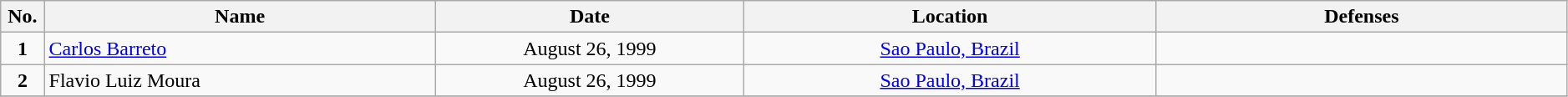<table class="wikitable"  style="width:99%; text-align:center;">
<tr>
<th style="width:1%;">No.</th>
<th style="width:19%;">Name</th>
<th style="width:15%;">Date</th>
<th style="width:20%;">Location</th>
<th style="width:20%;">Defenses</th>
</tr>
<tr>
<td align=center><strong>1</strong></td>
<td align="left"> <a href='#'>Carlos Barreto</a><br></td>
<td>August 26, 1999<br></td>
<td><a href='#'>Sao Paulo, Brazil</a></td>
<td></td>
</tr>
<tr>
<td align=center><strong>2</strong></td>
<td align="left"> Flavio Luiz Moura<br></td>
<td>August 26, 1999<br></td>
<td><a href='#'>Sao Paulo, Brazil</a></td>
<td></td>
</tr>
<tr>
</tr>
</table>
